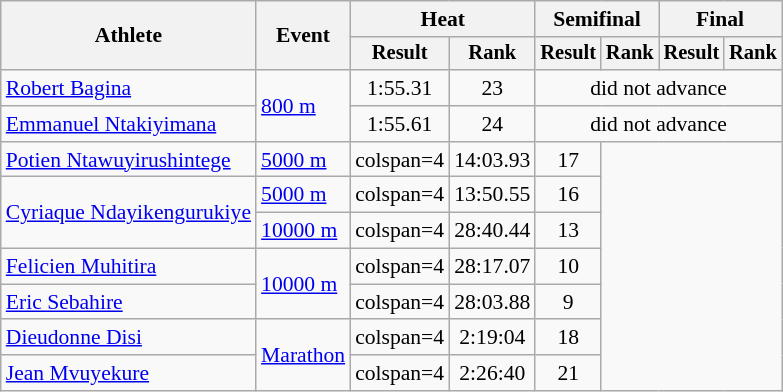<table class="wikitable" style="font-size:90%">
<tr>
<th rowspan=2>Athlete</th>
<th rowspan=2>Event</th>
<th colspan=2>Heat</th>
<th colspan=2>Semifinal</th>
<th colspan=2>Final</th>
</tr>
<tr style="font-size:95%">
<th>Result</th>
<th>Rank</th>
<th>Result</th>
<th>Rank</th>
<th>Result</th>
<th>Rank</th>
</tr>
<tr align=center>
<td align=left><a href='#'>Robert Bagina</a></td>
<td align=left rowspan=2><a href='#'>800 m</a></td>
<td>1:55.31</td>
<td>23</td>
<td colspan=4>did not advance</td>
</tr>
<tr align=center>
<td align=left><a href='#'>Emmanuel Ntakiyimana</a></td>
<td>1:55.61</td>
<td>24</td>
<td colspan=4>did not advance</td>
</tr>
<tr align=center>
<td align=left><a href='#'>Potien Ntawuyirushintege</a></td>
<td align=left><a href='#'>5000 m</a></td>
<td>colspan=4 </td>
<td>14:03.93</td>
<td>17</td>
</tr>
<tr align=center>
<td align=left rowspan=2><a href='#'>Cyriaque Ndayikengurukiye</a></td>
<td align=left><a href='#'>5000 m</a></td>
<td>colspan=4 </td>
<td>13:50.55</td>
<td>16</td>
</tr>
<tr align=center>
<td align=left><a href='#'>10000 m</a></td>
<td>colspan=4 </td>
<td>28:40.44</td>
<td>13</td>
</tr>
<tr align=center>
<td align=left><a href='#'>Felicien Muhitira</a></td>
<td align=left rowspan=2><a href='#'>10000 m</a></td>
<td>colspan=4 </td>
<td>28:17.07</td>
<td>10</td>
</tr>
<tr align=center>
<td align=left><a href='#'>Eric Sebahire</a></td>
<td>colspan=4 </td>
<td>28:03.88</td>
<td>9</td>
</tr>
<tr align=center>
<td align=left><a href='#'>Dieudonne Disi</a></td>
<td align=left rowspan=2><a href='#'>Marathon</a></td>
<td>colspan=4 </td>
<td>2:19:04</td>
<td>18</td>
</tr>
<tr align=center>
<td align=left><a href='#'>Jean Mvuyekure</a></td>
<td>colspan=4 </td>
<td>2:26:40</td>
<td>21</td>
</tr>
</table>
